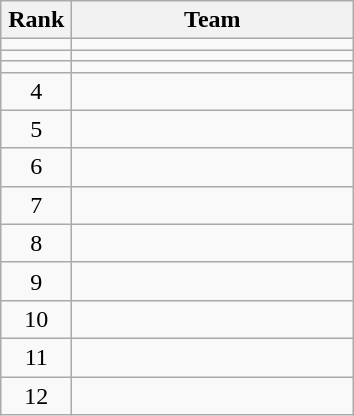<table class="wikitable" style="text-align: center;">
<tr>
<th width=40>Rank</th>
<th width=180>Team</th>
</tr>
<tr align=center>
<td></td>
<td style="text-align:left;"></td>
</tr>
<tr align=center>
<td></td>
<td style="text-align:left;"></td>
</tr>
<tr align=center>
<td></td>
<td style="text-align:left;"></td>
</tr>
<tr align=center>
<td>4</td>
<td style="text-align:left;"></td>
</tr>
<tr align=center>
<td>5</td>
<td style="text-align:left;"></td>
</tr>
<tr align=center>
<td>6</td>
<td style="text-align:left;"></td>
</tr>
<tr align=center>
<td>7</td>
<td style="text-align:left;"></td>
</tr>
<tr align=center>
<td>8</td>
<td style="text-align:left;"></td>
</tr>
<tr align=center>
<td>9</td>
<td style="text-align:left;"></td>
</tr>
<tr align=center>
<td>10</td>
<td style="text-align:left;"></td>
</tr>
<tr align=center>
<td>11</td>
<td style="text-align:left;"></td>
</tr>
<tr align=center>
<td>12</td>
<td style="text-align:left;"></td>
</tr>
</table>
